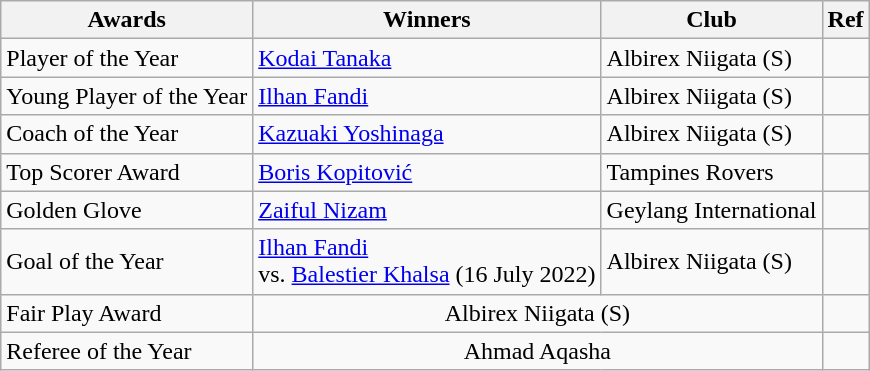<table class="wikitable">
<tr>
<th>Awards</th>
<th>Winners</th>
<th>Club</th>
<th>Ref</th>
</tr>
<tr>
<td>Player of the Year</td>
<td> <a href='#'>Kodai Tanaka</a></td>
<td>Albirex Niigata (S)</td>
<td></td>
</tr>
<tr>
<td>Young Player of the Year</td>
<td> <a href='#'>Ilhan Fandi</a></td>
<td>Albirex Niigata (S)</td>
<td></td>
</tr>
<tr>
<td>Coach of the Year</td>
<td> <a href='#'>Kazuaki Yoshinaga</a></td>
<td>Albirex Niigata (S)</td>
<td></td>
</tr>
<tr>
<td>Top Scorer Award</td>
<td> <a href='#'>Boris Kopitović</a></td>
<td>Tampines Rovers</td>
<td></td>
</tr>
<tr>
<td>Golden Glove</td>
<td> <a href='#'>Zaiful Nizam</a></td>
<td>Geylang International</td>
<td></td>
</tr>
<tr>
<td>Goal of the Year</td>
<td> <a href='#'>Ilhan Fandi</a> <br> vs. <a href='#'>Balestier Khalsa</a> (16 July 2022)</td>
<td>Albirex Niigata (S)</td>
<td></td>
</tr>
<tr>
<td>Fair Play Award</td>
<td colspan=2 align=center>Albirex Niigata (S)</td>
<td></td>
</tr>
<tr>
<td>Referee of the Year</td>
<td colspan=2 align=center>Ahmad Aqasha</td>
<td></td>
</tr>
</table>
